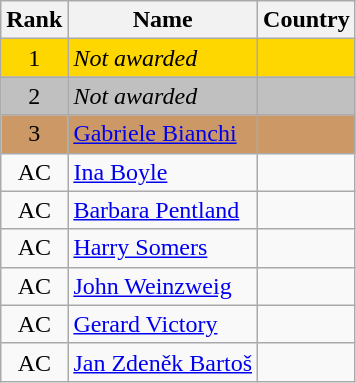<table class="wikitable sortable" style="text-align:center">
<tr>
<th>Rank</th>
<th>Name</th>
<th>Country</th>
</tr>
<tr bgcolor=gold>
<td>1</td>
<td align="left"><em>Not awarded</em></td>
<td align="left"></td>
</tr>
<tr bgcolor=silver>
<td>2</td>
<td align="left"><em>Not awarded</em></td>
<td align="left"></td>
</tr>
<tr bgcolor=#CC9966>
<td>3</td>
<td align="left"><a href='#'>Gabriele Bianchi</a></td>
<td align="left"></td>
</tr>
<tr>
<td>AC</td>
<td align="left"><a href='#'>Ina Boyle</a></td>
<td align="left"></td>
</tr>
<tr>
<td>AC</td>
<td align="left"><a href='#'>Barbara Pentland</a></td>
<td align="left"></td>
</tr>
<tr>
<td>AC</td>
<td align="left"><a href='#'>Harry Somers</a></td>
<td align="left"></td>
</tr>
<tr>
<td>AC</td>
<td align="left"><a href='#'>John Weinzweig</a></td>
<td align="left"></td>
</tr>
<tr>
<td>AC</td>
<td align="left"><a href='#'>Gerard Victory</a></td>
<td align="left"></td>
</tr>
<tr>
<td>AC</td>
<td align="left"><a href='#'>Jan Zdeněk Bartoš</a></td>
<td align="left"></td>
</tr>
</table>
